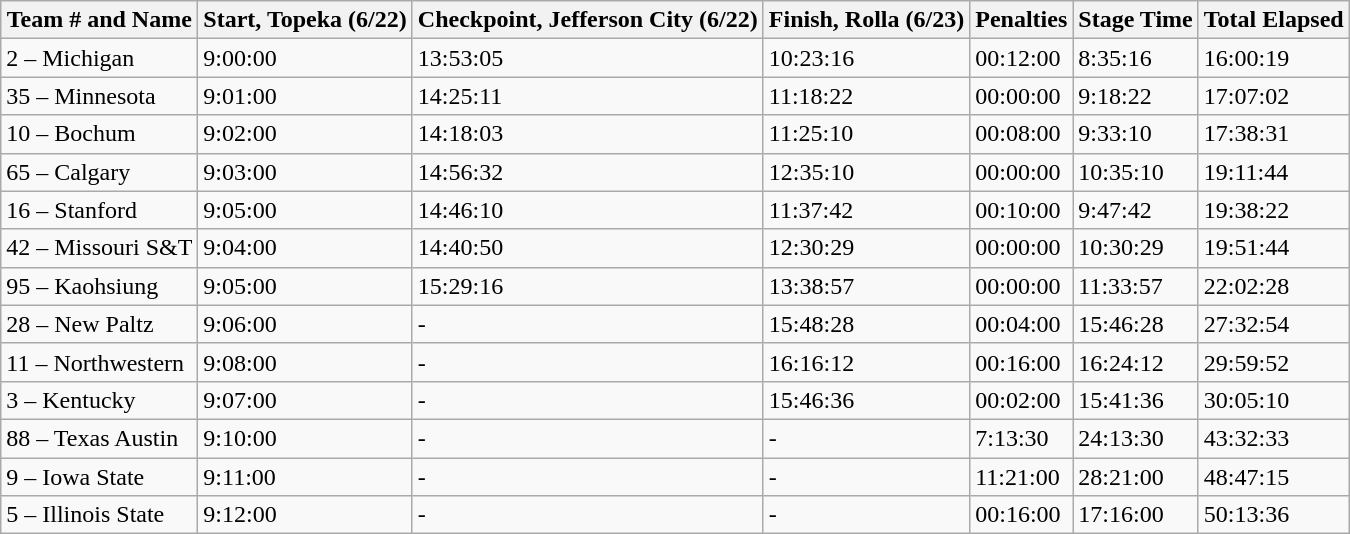<table class="wikitable" border="1">
<tr>
<th>Team # and Name</th>
<th>Start, Topeka (6/22)</th>
<th>Checkpoint, Jefferson City (6/22)</th>
<th>Finish, Rolla (6/23)</th>
<th>Penalties</th>
<th>Stage Time</th>
<th>Total Elapsed</th>
</tr>
<tr>
<td>2 – Michigan</td>
<td>9:00:00</td>
<td>13:53:05</td>
<td>10:23:16</td>
<td>00:12:00</td>
<td>8:35:16</td>
<td>16:00:19</td>
</tr>
<tr>
<td>35 – Minnesota</td>
<td>9:01:00</td>
<td>14:25:11</td>
<td>11:18:22</td>
<td>00:00:00</td>
<td>9:18:22</td>
<td>17:07:02</td>
</tr>
<tr>
<td>10 – Bochum</td>
<td>9:02:00</td>
<td>14:18:03</td>
<td>11:25:10</td>
<td>00:08:00</td>
<td>9:33:10</td>
<td>17:38:31</td>
</tr>
<tr>
<td>65 – Calgary</td>
<td>9:03:00</td>
<td>14:56:32</td>
<td>12:35:10</td>
<td>00:00:00</td>
<td>10:35:10</td>
<td>19:11:44</td>
</tr>
<tr>
<td>16 – Stanford</td>
<td>9:05:00</td>
<td>14:46:10</td>
<td>11:37:42</td>
<td>00:10:00</td>
<td>9:47:42</td>
<td>19:38:22</td>
</tr>
<tr>
<td>42 – Missouri S&T</td>
<td>9:04:00</td>
<td>14:40:50</td>
<td>12:30:29</td>
<td>00:00:00</td>
<td>10:30:29</td>
<td>19:51:44</td>
</tr>
<tr>
<td>95 – Kaohsiung</td>
<td>9:05:00</td>
<td>15:29:16</td>
<td>13:38:57</td>
<td>00:00:00</td>
<td>11:33:57</td>
<td>22:02:28</td>
</tr>
<tr>
<td>28 – New Paltz</td>
<td>9:06:00</td>
<td>-</td>
<td>15:48:28</td>
<td>00:04:00</td>
<td>15:46:28</td>
<td>27:32:54</td>
</tr>
<tr>
<td>11 – Northwestern</td>
<td>9:08:00</td>
<td>-</td>
<td>16:16:12</td>
<td>00:16:00</td>
<td>16:24:12</td>
<td>29:59:52</td>
</tr>
<tr>
<td>3 – Kentucky</td>
<td>9:07:00</td>
<td>-</td>
<td>15:46:36</td>
<td>00:02:00</td>
<td>15:41:36</td>
<td>30:05:10</td>
</tr>
<tr>
<td>88 – Texas Austin</td>
<td>9:10:00</td>
<td>-</td>
<td>-</td>
<td>7:13:30</td>
<td>24:13:30</td>
<td>43:32:33</td>
</tr>
<tr>
<td>9 – Iowa State</td>
<td>9:11:00</td>
<td>-</td>
<td>-</td>
<td>11:21:00</td>
<td>28:21:00</td>
<td>48:47:15</td>
</tr>
<tr>
<td>5 – Illinois State</td>
<td>9:12:00</td>
<td>-</td>
<td>-</td>
<td>00:16:00</td>
<td>17:16:00</td>
<td>50:13:36</td>
</tr>
</table>
